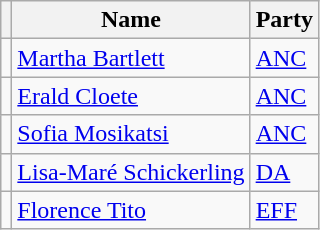<table class="wikitable sortable">
<tr>
<th class="unsortable"></th>
<th>Name</th>
<th>Party</th>
</tr>
<tr>
<td></td>
<td data-sort-value="Bartlett"><a href='#'>Martha Bartlett</a></td>
<td><a href='#'>ANC</a></td>
</tr>
<tr>
<td></td>
<td data-sort-value="Cloete"><a href='#'>Erald Cloete</a></td>
<td><a href='#'>ANC</a></td>
</tr>
<tr>
<td></td>
<td data-sort-value="Mosikatsi"><a href='#'>Sofia Mosikatsi</a></td>
<td><a href='#'>ANC</a></td>
</tr>
<tr>
<td></td>
<td data-sort-value="Schickerling"><a href='#'>Lisa-Maré Schickerling</a></td>
<td><a href='#'>DA</a></td>
</tr>
<tr>
<td></td>
<td data-sort-value="Tito"><a href='#'>Florence Tito</a></td>
<td><a href='#'>EFF</a></td>
</tr>
</table>
